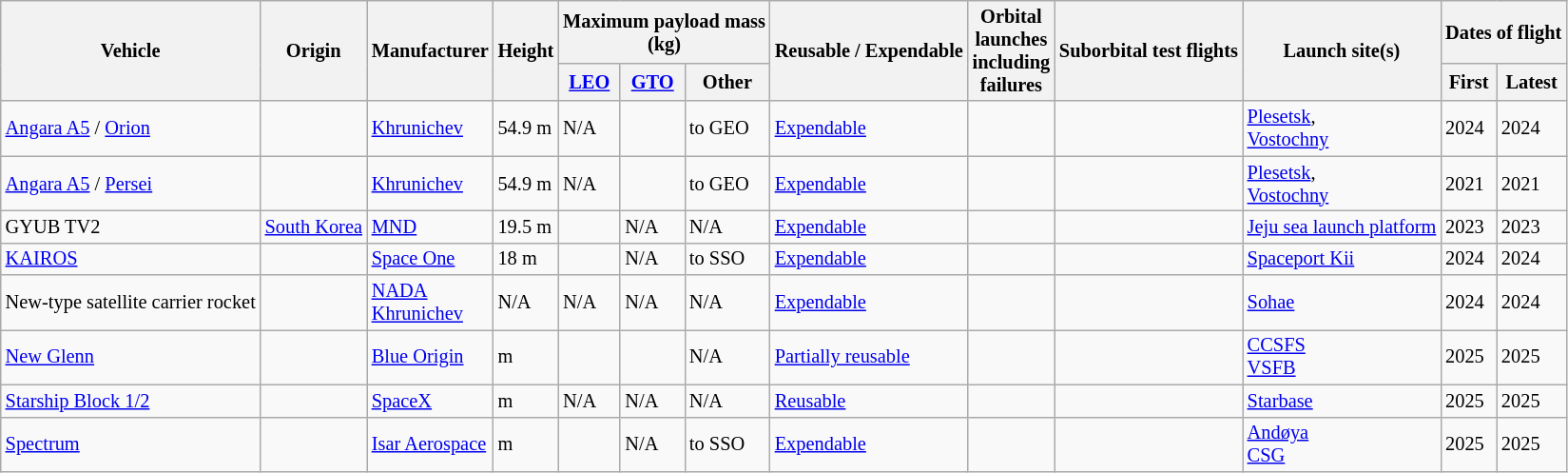<table class="wikitable sortable sticky-header-multi sort-under" style="font-size: 85%;">
<tr>
<th rowspan="2">Vehicle</th>
<th rowspan="2">Origin</th>
<th rowspan="2">Manufacturer</th>
<th rowspan="2">Height</th>
<th colspan="3">Maximum payload mass<br>(kg)</th>
<th rowspan="2">Reusable / Expendable</th>
<th rowspan="2">Orbital<br>launches<br>including<br>failures</th>
<th rowspan="2">Suborbital test flights</th>
<th rowspan="2">Launch site(s)</th>
<th colspan="2">Dates of flight</th>
</tr>
<tr>
<th><a href='#'>LEO</a></th>
<th><a href='#'>GTO</a></th>
<th>Other</th>
<th>First</th>
<th>Latest</th>
</tr>
<tr>
<td><a href='#'>Angara A5</a> / <a href='#'>Orion</a></td>
<td></td>
<td><a href='#'>Khrunichev</a></td>
<td>54.9 m</td>
<td>N/A</td>
<td></td>
<td> to GEO</td>
<td><a href='#'>Expendable</a></td>
<td></td>
<td></td>
<td> <a href='#'>Plesetsk</a>,<br> <a href='#'>Vostochny</a></td>
<td>2024</td>
<td>2024</td>
</tr>
<tr>
<td><a href='#'>Angara A5</a> / <a href='#'>Persei</a></td>
<td></td>
<td><a href='#'>Khrunichev</a></td>
<td>54.9 m</td>
<td>N/A</td>
<td></td>
<td> to GEO</td>
<td><a href='#'>Expendable</a></td>
<td></td>
<td></td>
<td> <a href='#'>Plesetsk</a>,<br> <a href='#'>Vostochny</a></td>
<td>2021</td>
<td>2021</td>
</tr>
<tr>
<td>GYUB TV2</td>
<td> <a href='#'>South Korea</a></td>
<td><a href='#'>MND</a></td>
<td>19.5 m</td>
<td></td>
<td>N/A</td>
<td>N/A</td>
<td><a href='#'>Expendable</a></td>
<td></td>
<td></td>
<td> <a href='#'>Jeju sea launch platform</a></td>
<td>2023</td>
<td>2023</td>
</tr>
<tr>
<td><a href='#'>KAIROS</a></td>
<td></td>
<td><a href='#'>Space One</a></td>
<td>18 m</td>
<td></td>
<td>N/A</td>
<td> to SSO</td>
<td><a href='#'>Expendable</a></td>
<td></td>
<td></td>
<td> <a href='#'>Spaceport Kii</a></td>
<td>2024</td>
<td>2024</td>
</tr>
<tr>
<td>New-type satellite carrier rocket</td>
<td><br></td>
<td><a href='#'>NADA</a><br><a href='#'>Khrunichev</a></td>
<td>N/A</td>
<td>N/A</td>
<td>N/A</td>
<td>N/A</td>
<td><a href='#'>Expendable</a></td>
<td></td>
<td></td>
<td> <a href='#'>Sohae</a></td>
<td>2024</td>
<td>2024</td>
</tr>
<tr>
<td><a href='#'>New Glenn</a></td>
<td></td>
<td><a href='#'>Blue Origin</a></td>
<td> m</td>
<td></td>
<td></td>
<td>N/A</td>
<td><a href='#'>Partially reusable</a></td>
<td></td>
<td></td>
<td> <a href='#'>CCSFS</a><br> <a href='#'>VSFB</a></td>
<td>2025</td>
<td>2025</td>
</tr>
<tr>
<td><a href='#'>Starship Block 1/2</a></td>
<td></td>
<td><a href='#'>SpaceX</a></td>
<td> m</td>
<td>N/A</td>
<td>N/A</td>
<td>N/A</td>
<td><a href='#'>Reusable</a></td>
<td></td>
<td></td>
<td> <a href='#'>Starbase</a></td>
<td>2025</td>
<td>2025</td>
</tr>
<tr>
<td><a href='#'>Spectrum</a></td>
<td></td>
<td><a href='#'>Isar Aerospace</a></td>
<td> m</td>
<td></td>
<td>N/A</td>
<td> to SSO</td>
<td><a href='#'>Expendable</a></td>
<td></td>
<td></td>
<td> <a href='#'>Andøya</a><br> <a href='#'>CSG</a></td>
<td>2025</td>
<td>2025</td>
</tr>
</table>
